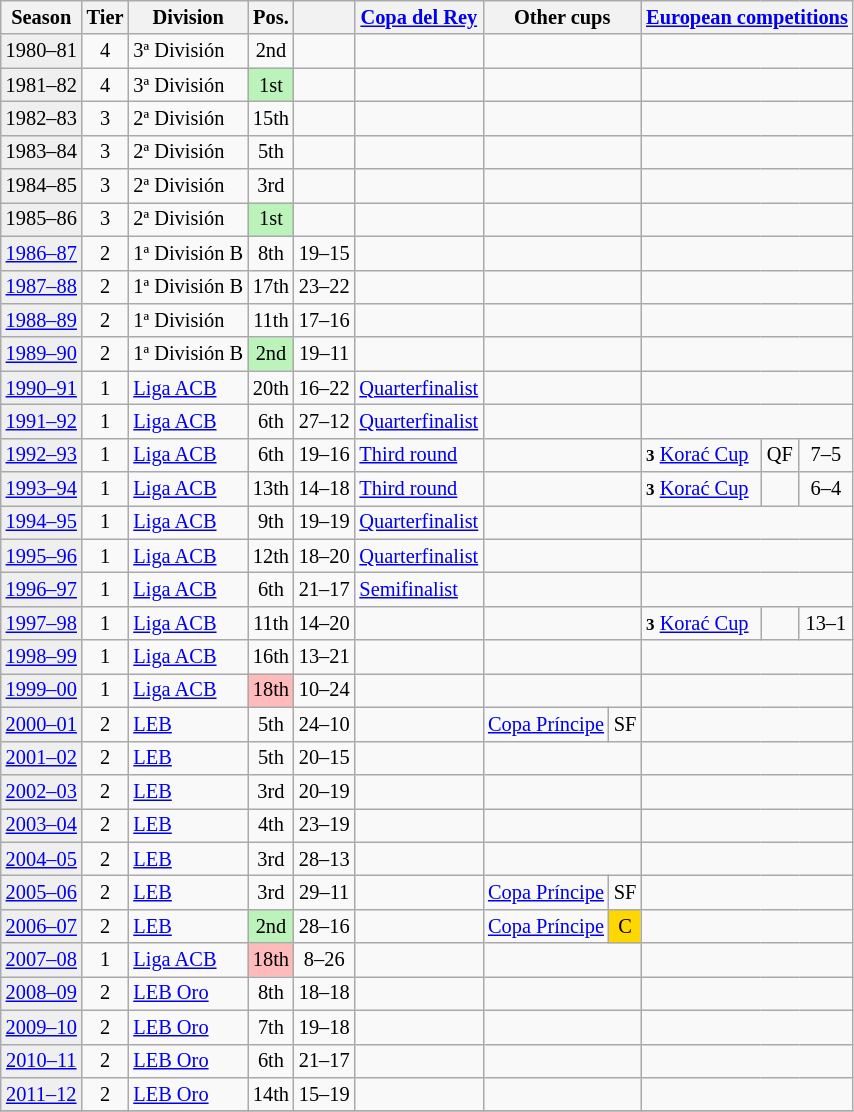<table class="wikitable" style="font-size:85%; text-align:center">
<tr>
<th>Season</th>
<th>Tier</th>
<th>Division</th>
<th>Pos.</th>
<th></th>
<th align=left><a href='#'>Copa del Rey</a></th>
<th colspan=2>Other cups</th>
<th colspan=3><a href='#'>European competitions</a></th>
</tr>
<tr>
<td bgcolor=#efefef>1980–81</td>
<td>4</td>
<td align=left>3ª División</td>
<td>2nd</td>
<td></td>
<td></td>
<td colspan=2></td>
<td colspan=3></td>
</tr>
<tr>
<td bgcolor=#efefef>1981–82</td>
<td>4</td>
<td align=left>3ª División</td>
<td bgcolor=#BBF3BB>1st</td>
<td></td>
<td></td>
<td colspan=2></td>
<td colspan=3></td>
</tr>
<tr>
<td bgcolor=#efefef>1982–83</td>
<td>3</td>
<td align=left>2ª División</td>
<td>15th</td>
<td></td>
<td></td>
<td colspan=2></td>
<td colspan=3></td>
</tr>
<tr>
<td bgcolor=#efefef>1983–84</td>
<td>3</td>
<td align=left>2ª División</td>
<td>5th</td>
<td></td>
<td></td>
<td colspan=2></td>
<td colspan=3></td>
</tr>
<tr>
<td bgcolor=#efefef>1984–85</td>
<td>3</td>
<td align=left>2ª División</td>
<td>3rd</td>
<td></td>
<td></td>
<td colspan=2></td>
<td colspan=3></td>
</tr>
<tr>
<td bgcolor=#efefef>1985–86</td>
<td>3</td>
<td align=left>2ª División</td>
<td bgcolor=#BBF3BB>1st</td>
<td></td>
<td></td>
<td colspan=2></td>
<td colspan=3></td>
</tr>
<tr>
<td bgcolor=#efefef><a href='#'>1986–87</a></td>
<td>2</td>
<td align=left>1ª División B</td>
<td>8th</td>
<td>19–15</td>
<td></td>
<td colspan=2></td>
<td colspan=3></td>
</tr>
<tr>
<td bgcolor=#efefef><a href='#'>1987–88</a></td>
<td>2</td>
<td align=left>1ª División B</td>
<td>17th</td>
<td>23–22</td>
<td></td>
<td colspan=2></td>
<td colspan=3></td>
</tr>
<tr>
<td bgcolor=#efefef><a href='#'>1988–89</a></td>
<td>2</td>
<td align=left>1ª División</td>
<td>11th</td>
<td>17–16</td>
<td></td>
<td colspan=2></td>
<td colspan=3></td>
</tr>
<tr>
<td bgcolor=#efefef><a href='#'>1989–90</a></td>
<td>2</td>
<td align=left>1ª División B</td>
<td bgcolor=#BBF3BB>2nd</td>
<td>19–11</td>
<td></td>
<td colspan=2></td>
<td colspan=3></td>
</tr>
<tr>
<td bgcolor=#efefef><a href='#'>1990–91</a></td>
<td>1</td>
<td align=left><a href='#'>Liga ACB</a></td>
<td>20th</td>
<td>16–22</td>
<td align=left><a href='#'>Quarterfinalist</a></td>
<td colspan=2></td>
<td colspan=3></td>
</tr>
<tr>
<td bgcolor=#efefef><a href='#'>1991–92</a></td>
<td>1</td>
<td align=left><a href='#'>Liga ACB</a></td>
<td>6th</td>
<td>27–12</td>
<td align=left><a href='#'>Quarterfinalist</a></td>
<td colspan=2></td>
<td colspan=3></td>
</tr>
<tr>
<td bgcolor=#efefef><a href='#'>1992–93</a></td>
<td>1</td>
<td align=left><a href='#'>Liga ACB</a></td>
<td>6th</td>
<td>19–16</td>
<td align=left><a href='#'>Third round</a></td>
<td colspan=2></td>
<td align=left><small><strong>3</strong></small> <a href='#'>Korać Cup</a></td>
<td>QF</td>
<td>7–5</td>
</tr>
<tr>
<td bgcolor=#efefef><a href='#'>1993–94</a></td>
<td>1</td>
<td align=left><a href='#'>Liga ACB</a></td>
<td>13th</td>
<td>14–18</td>
<td align=left><a href='#'>Third round</a></td>
<td colspan=2></td>
<td align=left><small><strong>3</strong></small> <a href='#'>Korać Cup</a></td>
<td></td>
<td>6–4</td>
</tr>
<tr>
<td bgcolor=#efefef><a href='#'>1994–95</a></td>
<td>1</td>
<td align=left><a href='#'>Liga ACB</a></td>
<td>9th</td>
<td>19–19</td>
<td align=left><a href='#'>Quarterfinalist</a></td>
<td colspan=2></td>
<td colspan=3></td>
</tr>
<tr>
<td bgcolor=#efefef><a href='#'>1995–96</a></td>
<td>1</td>
<td align=left><a href='#'>Liga ACB</a></td>
<td>12th</td>
<td>18–20</td>
<td align=left><a href='#'>Quarterfinalist</a></td>
<td colspan=2></td>
<td colspan=3></td>
</tr>
<tr>
<td bgcolor=#efefef><a href='#'>1996–97</a></td>
<td>1</td>
<td align=left><a href='#'>Liga ACB</a></td>
<td>6th</td>
<td>21–17</td>
<td align=left><a href='#'>Semifinalist</a></td>
<td colspan=2></td>
<td colspan=3></td>
</tr>
<tr>
<td bgcolor=#efefef><a href='#'>1997–98</a></td>
<td>1</td>
<td align=left><a href='#'>Liga ACB</a></td>
<td>11th</td>
<td>14–20</td>
<td></td>
<td colspan=2></td>
<td align=left><small><strong>3</strong></small> <a href='#'>Korać Cup</a></td>
<td></td>
<td>13–1</td>
</tr>
<tr>
<td bgcolor=#efefef><a href='#'>1998–99</a></td>
<td>1</td>
<td align=left><a href='#'>Liga ACB</a></td>
<td>16th</td>
<td>13–21</td>
<td></td>
<td colspan=2></td>
<td colspan=3></td>
</tr>
<tr>
<td bgcolor=#efefef><a href='#'>1999–00</a></td>
<td>1</td>
<td align=left><a href='#'>Liga ACB</a></td>
<td bgcolor=#FFBBBB>18th</td>
<td>10–24</td>
<td></td>
<td colspan=2></td>
<td colspan=3></td>
</tr>
<tr>
<td bgcolor=#efefef><a href='#'>2000–01</a></td>
<td>2</td>
<td align=left><a href='#'>LEB</a></td>
<td>5th</td>
<td>24–10</td>
<td></td>
<td align=left><a href='#'>Copa Príncipe</a></td>
<td>SF</td>
<td colspan=3></td>
</tr>
<tr>
<td bgcolor=#efefef><a href='#'>2001–02</a></td>
<td>2</td>
<td align=left><a href='#'>LEB</a></td>
<td>5th</td>
<td>20–15</td>
<td></td>
<td colspan=2></td>
<td colspan=3></td>
</tr>
<tr>
<td bgcolor=#efefef><a href='#'>2002–03</a></td>
<td>2</td>
<td align=left><a href='#'>LEB</a></td>
<td>3rd</td>
<td>20–19</td>
<td></td>
<td colspan=2></td>
<td colspan=3></td>
</tr>
<tr>
<td bgcolor=#efefef><a href='#'>2003–04</a></td>
<td>2</td>
<td align=left><a href='#'>LEB</a></td>
<td>4th</td>
<td>23–19</td>
<td></td>
<td colspan=2></td>
<td colspan=3></td>
</tr>
<tr>
<td bgcolor=#efefef><a href='#'>2004–05</a></td>
<td>2</td>
<td align=left><a href='#'>LEB</a></td>
<td>3rd</td>
<td>28–13</td>
<td></td>
<td colspan=2></td>
<td colspan=3></td>
</tr>
<tr>
<td bgcolor=#efefef><a href='#'>2005–06</a></td>
<td>2</td>
<td align=left><a href='#'>LEB</a></td>
<td>3rd</td>
<td>29–11</td>
<td></td>
<td align=left><a href='#'>Copa Príncipe</a></td>
<td>SF</td>
<td colspan=3></td>
</tr>
<tr>
<td bgcolor=#efefef><a href='#'>2006–07</a></td>
<td>2</td>
<td align=left><a href='#'>LEB</a></td>
<td bgcolor=#BBF3BB>2nd</td>
<td>28–16</td>
<td></td>
<td align=left><a href='#'>Copa Príncipe</a></td>
<td bgcolor=gold>C</td>
<td colspan=3></td>
</tr>
<tr>
<td bgcolor=#efefef><a href='#'>2007–08</a></td>
<td>1</td>
<td align=left><a href='#'>Liga ACB</a></td>
<td bgcolor=#FFBBBB>18th</td>
<td>8–26</td>
<td></td>
<td colspan=2></td>
<td colspan=3></td>
</tr>
<tr>
<td bgcolor=#efefef><a href='#'>2008–09</a></td>
<td>2</td>
<td align=left><a href='#'>LEB Oro</a></td>
<td>8th</td>
<td>18–18</td>
<td></td>
<td colspan=2></td>
<td colspan=3></td>
</tr>
<tr>
<td bgcolor=#efefef><a href='#'>2009–10</a></td>
<td>2</td>
<td align=left><a href='#'>LEB Oro</a></td>
<td>7th</td>
<td>19–18</td>
<td></td>
<td colspan=2></td>
<td colspan=3></td>
</tr>
<tr>
<td bgcolor=#efefef><a href='#'>2010–11</a></td>
<td>2</td>
<td align=left><a href='#'>LEB Oro</a></td>
<td>6th</td>
<td>21–17</td>
<td></td>
<td colspan=2></td>
<td colspan=3></td>
</tr>
<tr>
<td bgcolor=#efefef><a href='#'>2011–12</a></td>
<td>2</td>
<td align=left><a href='#'>LEB Oro</a></td>
<td>14th</td>
<td>15–19</td>
<td></td>
<td colspan=2></td>
<td colspan=3></td>
</tr>
<tr>
</tr>
</table>
